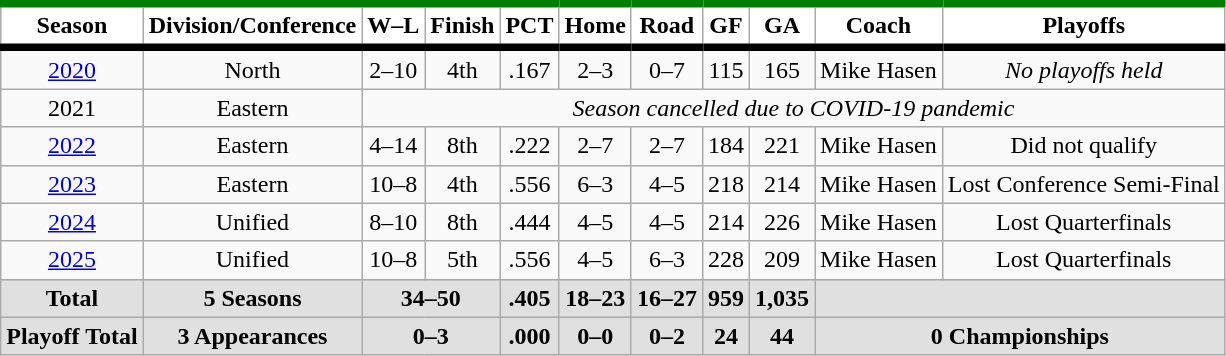<table class="wikitable" style="text-align:center">
<tr>
<th style="background:#FFFFFF;border-top:green 5px solid;border-bottom:black 5px solid;">Season</th>
<th style="background:#FFFFFF;border-top:green 5px solid;border-bottom:black 5px solid;">Division/Conference</th>
<th style="background:#FFFFFF;border-top:green 5px solid;border-bottom:black 5px solid;">W–L</th>
<th style="background:#FFFFFF;border-top:green 5px solid;border-bottom:black 5px solid;">Finish</th>
<th style="background:#FFFFFF;border-top:green 5px solid;border-bottom:black 5px solid;">PCT</th>
<th style="background:#FFFFFF;border-top:green 5px solid;border-bottom:black 5px solid;">Home</th>
<th style="background:#FFFFFF;border-top:green 5px solid;border-bottom:black 5px solid;">Road</th>
<th style="background:#FFFFFF;border-top:green 5px solid;border-bottom:black 5px solid;">GF</th>
<th style="background:#FFFFFF;border-top:green 5px solid;border-bottom:black 5px solid;">GA</th>
<th style="background:#FFFFFF;border-top:green 5px solid;border-bottom:black 5px solid;">Coach</th>
<th style="background:#FFFFFF;border-top:green 5px solid;border-bottom:black 5px solid;">Playoffs</th>
</tr>
<tr>
<td><a href='#'>2020</a></td>
<td>North</td>
<td>2–10</td>
<td>4th</td>
<td>.167</td>
<td>2–3</td>
<td>0–7</td>
<td>115</td>
<td>165</td>
<td>Mike Hasen</td>
<td><em>No playoffs held</em></td>
</tr>
<tr>
<td>2021</td>
<td>Eastern</td>
<td colspan="9"><em>Season cancelled due to COVID-19 pandemic</em></td>
</tr>
<tr>
<td><a href='#'>2022</a></td>
<td>Eastern</td>
<td>4–14</td>
<td>8th</td>
<td>.222</td>
<td>2–7</td>
<td>2–7</td>
<td>184</td>
<td>221</td>
<td>Mike Hasen</td>
<td>Did not qualify</td>
</tr>
<tr>
<td><a href='#'>2023</a></td>
<td>Eastern</td>
<td>10–8</td>
<td>4th</td>
<td>.556</td>
<td>6–3</td>
<td>4–5</td>
<td>218</td>
<td>214</td>
<td>Mike Hasen</td>
<td>Lost Conference Semi-Final</td>
</tr>
<tr>
<td><a href='#'>2024</a></td>
<td>Unified</td>
<td>8–10</td>
<td>8th</td>
<td>.444</td>
<td>4–5</td>
<td>4–5</td>
<td>214</td>
<td>226</td>
<td>Mike Hasen</td>
<td>Lost Quarterfinals</td>
</tr>
<tr>
<td><a href='#'>2025</a></td>
<td>Unified</td>
<td>10–8</td>
<td>5th</td>
<td>.556</td>
<td>4–5</td>
<td>6–3</td>
<td>228</td>
<td>209</td>
<td>Mike Hasen</td>
<td>Lost Quarterfinals</td>
</tr>
<tr bgcolor="#e0e0e0">
<td><strong>Total</strong></td>
<td><strong>5 Seasons</strong></td>
<td colspan="2"><strong>34–50</strong></td>
<td><strong>.405</strong></td>
<td><strong>18–23</strong></td>
<td><strong>16–27</strong></td>
<td><strong>959</strong></td>
<td><strong>1,035</strong></td>
<td colspan="2"></td>
</tr>
<tr bgcolor="#e0e0e0">
<td><strong>Playoff Total</strong></td>
<td><strong>3 Appearances</strong></td>
<td colspan="2"><strong>0–3</strong></td>
<td><strong>.000</strong></td>
<td><strong>0–0</strong></td>
<td><strong>0–2</strong></td>
<td><strong>24</strong></td>
<td><strong>44</strong></td>
<td colspan="2"><strong>0 Championships</strong></td>
</tr>
</table>
